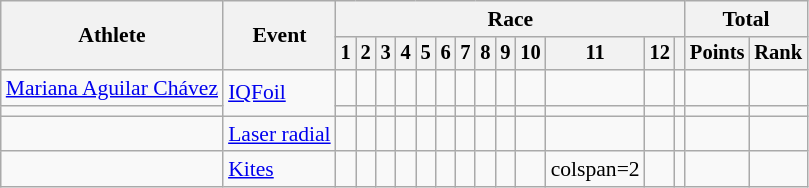<table class="wikitable" style="font-size:90%;text-align:center">
<tr>
<th rowspan="2">Athlete</th>
<th rowspan="2">Event</th>
<th colspan="13">Race</th>
<th colspan="2">Total</th>
</tr>
<tr style="font-size:95%">
<th>1</th>
<th>2</th>
<th>3</th>
<th>4</th>
<th>5</th>
<th>6</th>
<th>7</th>
<th>8</th>
<th>9</th>
<th>10</th>
<th>11</th>
<th>12</th>
<th></th>
<th>Points</th>
<th>Rank</th>
</tr>
<tr>
<td align=left><a href='#'>Mariana Aguilar Chávez</a></td>
<td align=left rowspan=2><a href='#'>IQFoil</a></td>
<td></td>
<td></td>
<td></td>
<td></td>
<td></td>
<td></td>
<td></td>
<td></td>
<td></td>
<td></td>
<td></td>
<td></td>
<td></td>
<td></td>
<td></td>
</tr>
<tr>
<td align=left></td>
<td></td>
<td></td>
<td></td>
<td></td>
<td></td>
<td></td>
<td></td>
<td></td>
<td></td>
<td></td>
<td></td>
<td></td>
<td></td>
<td></td>
<td></td>
</tr>
<tr>
<td align="left"></td>
<td align="left"><a href='#'>Laser radial</a></td>
<td></td>
<td></td>
<td></td>
<td></td>
<td></td>
<td></td>
<td></td>
<td></td>
<td></td>
<td></td>
<td></td>
<td></td>
<td></td>
<td></td>
<td></td>
</tr>
<tr>
<td align=left></td>
<td align=left><a href='#'>Kites</a></td>
<td></td>
<td></td>
<td></td>
<td></td>
<td></td>
<td></td>
<td></td>
<td></td>
<td></td>
<td></td>
<td>colspan=2 </td>
<td></td>
<td></td>
<td></td>
</tr>
</table>
